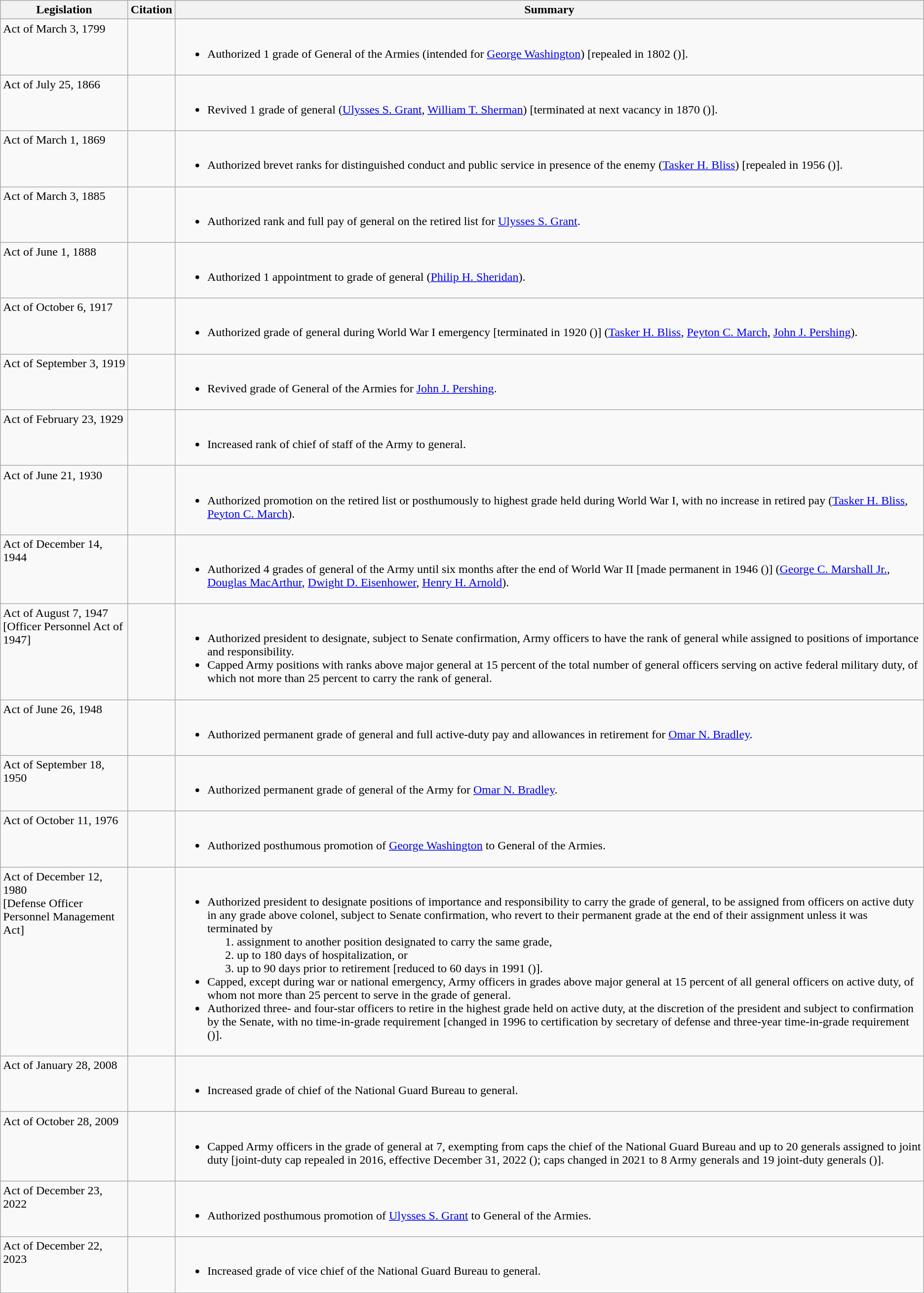<table class="wikitable">
<tr>
<th width=165>Legislation</th>
<th>Citation</th>
<th>Summary</th>
</tr>
<tr valign=top>
<td>Act of March 3, 1799</td>
<td>   </td>
<td><br><ul><li>Authorized 1 grade of General of the Armies (intended for <a href='#'>George Washington</a>) [repealed in 1802 ()].</li></ul></td>
</tr>
<tr valign=top>
<td>Act of July 25, 1866</td>
<td> </td>
<td><br><ul><li>Revived 1 grade of general (<a href='#'>Ulysses S. Grant</a>, <a href='#'>William T. Sherman</a>) [terminated at next vacancy in 1870 ()].</li></ul></td>
</tr>
<tr valign=top>
<td>Act of March 1, 1869</td>
<td> </td>
<td><br><ul><li>Authorized brevet ranks for distinguished conduct and public service in presence of the enemy (<a href='#'>Tasker H. Bliss</a>) [repealed in 1956 ()].</li></ul></td>
</tr>
<tr valign=top>
<td>Act of March 3, 1885</td>
<td> </td>
<td><br><ul><li>Authorized rank and full pay of general on the retired list for <a href='#'>Ulysses S. Grant</a>.</li></ul></td>
</tr>
<tr valign=top>
<td>Act of June 1, 1888</td>
<td> </td>
<td><br><ul><li>Authorized 1 appointment to grade of general (<a href='#'>Philip H. Sheridan</a>).</li></ul></td>
</tr>
<tr valign=top>
<td>Act of October 6, 1917</td>
<td> </td>
<td><br><ul><li>Authorized grade of general during World War I emergency [terminated in 1920 ()] (<a href='#'>Tasker H. Bliss</a>, <a href='#'>Peyton C. March</a>, <a href='#'>John J. Pershing</a>).</li></ul></td>
</tr>
<tr valign=top>
<td>Act of September 3, 1919</td>
<td> </td>
<td><br><ul><li>Revived grade of General of the Armies for <a href='#'>John J. Pershing</a>.</li></ul></td>
</tr>
<tr valign=top>
<td>Act of February 23, 1929</td>
<td> </td>
<td><br><ul><li>Increased rank of chief of staff of the Army to general.</li></ul></td>
</tr>
<tr valign=top>
<td>Act of June 21, 1930</td>
<td> </td>
<td><br><ul><li>Authorized promotion on the retired list or posthumously to highest grade held during World War I, with no increase in retired pay (<a href='#'>Tasker H. Bliss</a>, <a href='#'>Peyton C. March</a>).</li></ul></td>
</tr>
<tr valign=top>
<td>Act of December 14, 1944</td>
<td> </td>
<td><br><ul><li>Authorized 4 grades of general of the Army until six months after the end of World War II [made permanent in 1946 ()] (<a href='#'>George C. Marshall Jr.</a>, <a href='#'>Douglas MacArthur</a>, <a href='#'>Dwight D. Eisenhower</a>, <a href='#'>Henry H. Arnold</a>).</li></ul></td>
</tr>
<tr valign=top>
<td>Act of August 7, 1947<br>[Officer Personnel Act of 1947]</td>
<td> </td>
<td><br><ul><li>Authorized president to designate, subject to Senate confirmation, Army officers to have the rank of general while assigned to positions of importance and responsibility.</li><li>Capped Army positions with ranks above major general at 15 percent of the total number of general officers serving on active federal military duty, of which not more than 25 percent to carry the rank of general.</li></ul></td>
</tr>
<tr valign=top>
<td>Act of June 26, 1948</td>
<td> </td>
<td><br><ul><li>Authorized permanent grade of general and full active-duty pay and allowances in retirement for <a href='#'>Omar N. Bradley</a>.</li></ul></td>
</tr>
<tr valign=top>
<td>Act of September 18, 1950</td>
<td> </td>
<td><br><ul><li>Authorized permanent grade of general of the Army for <a href='#'>Omar N. Bradley</a>.</li></ul></td>
</tr>
<tr valign=top>
<td>Act of October 11, 1976</td>
<td> </td>
<td><br><ul><li>Authorized posthumous promotion of <a href='#'>George Washington</a> to General of the Armies.</li></ul></td>
</tr>
<tr valign=top>
<td>Act of December 12, 1980<br>[Defense Officer Personnel Management Act]</td>
<td> <br> <br> </td>
<td><br><ul><li>Authorized president to designate positions of importance and responsibility to carry the grade of general, to be assigned from officers on active duty in any grade above colonel, subject to Senate confirmation, who revert to their permanent grade at the end of their assignment unless it was terminated by<ol><li>assignment to another position designated to carry the same grade,</li><li>up to 180 days of hospitalization, or</li><li>up to 90 days prior to retirement [reduced to 60 days in 1991 ()].</li></ol></li><li>Capped, except during war or national emergency, Army officers in grades above major general at 15 percent of all general officers on active duty, of whom not more than 25 percent to serve in the grade of general.</li><li>Authorized three- and four-star officers to retire in the highest grade held on active duty, at the discretion of the president and subject to confirmation by the Senate, with no time-in-grade requirement [changed in 1996 to certification by secretary of defense and three-year time-in-grade requirement ()].</li></ul></td>
</tr>
<tr valign=top>
<td>Act of January 28, 2008</td>
<td> </td>
<td><br><ul><li>Increased grade of chief of the National Guard Bureau to general.</li></ul></td>
</tr>
<tr valign=top>
<td>Act of October 28, 2009</td>
<td> <br> <br> </td>
<td><br><ul><li>Capped Army officers in the grade of general at 7, exempting from caps the chief of the National Guard Bureau and up to 20 generals assigned to joint duty [joint-duty cap repealed in 2016, effective December 31, 2022 (); caps changed in 2021 to 8 Army generals and 19 joint-duty generals ()].</li></ul></td>
</tr>
<tr valign=top>
<td>Act of December 23, 2022</td>
<td> </td>
<td><br><ul><li>Authorized posthumous promotion of <a href='#'>Ulysses S. Grant</a> to General of the Armies.</li></ul></td>
</tr>
<tr valign=top>
<td>Act of December 22, 2023</td>
<td> </td>
<td><br><ul><li>Increased grade of vice chief of the National Guard Bureau to general.</li></ul></td>
</tr>
<tr>
</tr>
</table>
